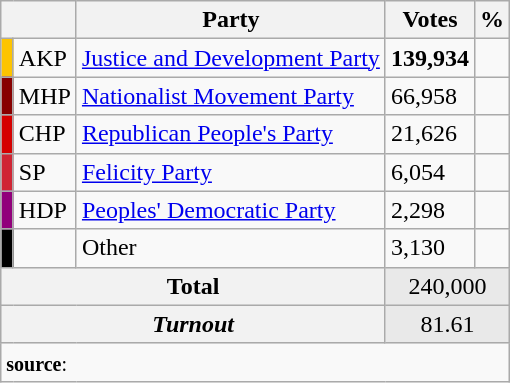<table class="wikitable">
<tr>
<th colspan="2" align="center"></th>
<th align="center">Party</th>
<th align="center">Votes</th>
<th align="center">%</th>
</tr>
<tr align="left">
<td bgcolor="#FDC400" width="1"></td>
<td>AKP</td>
<td><a href='#'>Justice and Development Party</a></td>
<td><strong>139,934</strong></td>
<td><strong></strong></td>
</tr>
<tr align="left">
<td bgcolor="#870000" width="1"></td>
<td>MHP</td>
<td><a href='#'>Nationalist Movement Party</a></td>
<td>66,958</td>
<td></td>
</tr>
<tr align="left">
<td bgcolor="#d50000" width="1"></td>
<td>CHP</td>
<td><a href='#'>Republican People's Party</a></td>
<td>21,626</td>
<td></td>
</tr>
<tr align="left">
<td bgcolor="#D02433" width="1"></td>
<td>SP</td>
<td><a href='#'>Felicity Party</a></td>
<td>6,054</td>
<td></td>
</tr>
<tr align="left">
<td bgcolor="#91007B" width="1"></td>
<td>HDP</td>
<td><a href='#'>Peoples' Democratic Party</a></td>
<td>2,298</td>
<td></td>
</tr>
<tr align="left">
<td bgcolor=" " width="1"></td>
<td></td>
<td>Other</td>
<td>3,130</td>
<td></td>
</tr>
<tr align="left" style="background-color:#E9E9E9">
<th colspan="3" align="center"><strong>Total</strong></th>
<td colspan="5" align="center">240,000</td>
</tr>
<tr align="left" style="background-color:#E9E9E9">
<th colspan="3" align="center"><em>Turnout</em></th>
<td colspan="5" align="center">81.61</td>
</tr>
<tr>
<td colspan="9" align="left"><small><strong>source</strong>: </small></td>
</tr>
</table>
